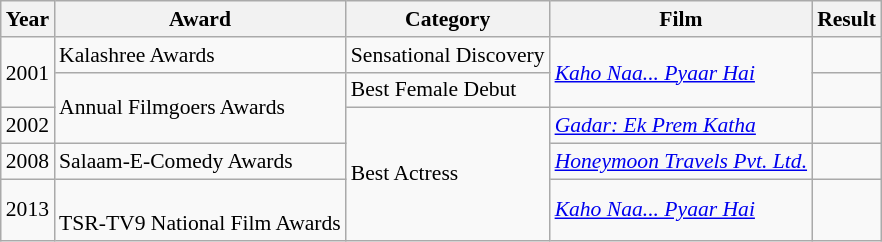<table class="wikitable" style="font-size: 90%;">
<tr>
<th>Year</th>
<th>Award</th>
<th>Category</th>
<th>Film</th>
<th>Result</th>
</tr>
<tr>
<td rowspan="2">2001</td>
<td>Kalashree Awards</td>
<td>Sensational Discovery</td>
<td rowspan="2"><em><a href='#'>Kaho Naa... Pyaar Hai</a></em></td>
<td></td>
</tr>
<tr>
<td rowspan="2">Annual Filmgoers Awards</td>
<td>Best Female Debut</td>
<td></td>
</tr>
<tr>
<td>2002</td>
<td rowspan="3">Best Actress</td>
<td><em><a href='#'>Gadar: Ek Prem Katha</a></em></td>
<td></td>
</tr>
<tr>
<td>2008</td>
<td>Salaam-E-Comedy Awards</td>
<td><em><a href='#'>Honeymoon Travels Pvt. Ltd.</a></em></td>
<td></td>
</tr>
<tr>
<td>2013</td>
<td><br>TSR-TV9 National Film Awards</td>
<td><em><a href='#'>Kaho Naa... Pyaar Hai</a></em></td>
<td></td>
</tr>
</table>
